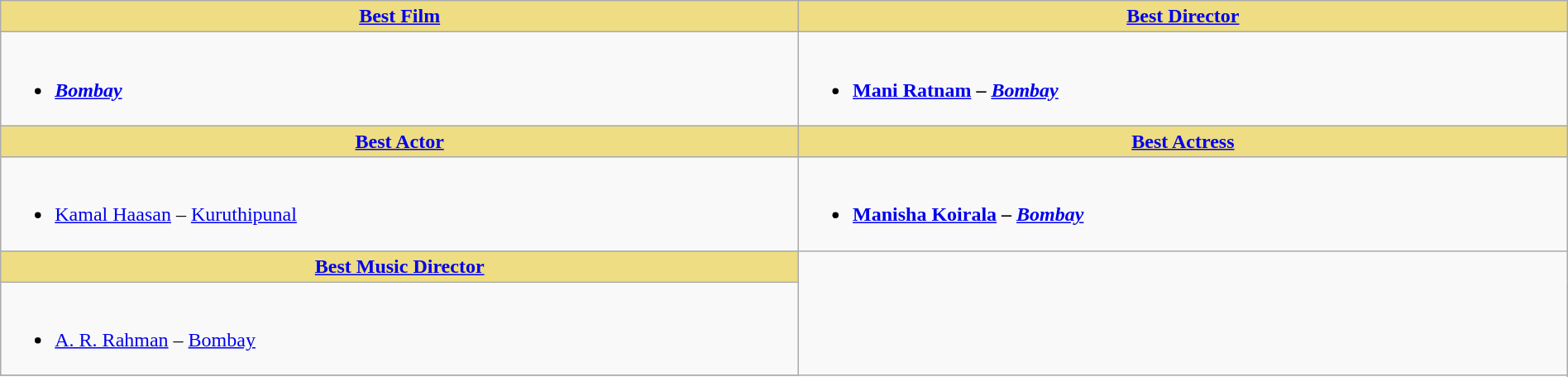<table class="wikitable" width =100%|>
<tr>
<th ! style="background:#eedd82; text-align:center;"><a href='#'>Best Film</a></th>
<th ! style="background:#eedd82; text-align:center;"><a href='#'>Best Director</a></th>
</tr>
<tr>
<td valign="top"><br><ul><li><strong><em><a href='#'>Bombay</a></em></strong></li></ul></td>
<td valign="top"><br><ul><li><strong><a href='#'>Mani Ratnam</a> – <em><a href='#'>Bombay</a><strong><em></li></ul></td>
</tr>
<tr>
<th ! style="background:#eedd82; text-align:center;"><a href='#'>Best Actor</a></th>
<th ! style="background:#eedd82; text-align:center;"><a href='#'>Best Actress</a></th>
</tr>
<tr>
<td><br><ul><li></strong><a href='#'>Kamal Haasan</a> – </em><a href='#'>Kuruthipunal</a></em></strong></li></ul></td>
<td><br><ul><li><strong><a href='#'>Manisha Koirala</a> – <em><a href='#'>Bombay</a><strong><em></li></ul></td>
</tr>
<tr>
<th ! style="background:#eedd82; text-align:center;"><a href='#'>Best Music Director</a></th>
</tr>
<tr>
<td><br><ul><li></strong><a href='#'>A. R. Rahman</a> – </em><a href='#'>Bombay</a></em></strong></li></ul></td>
</tr>
<tr>
</tr>
</table>
